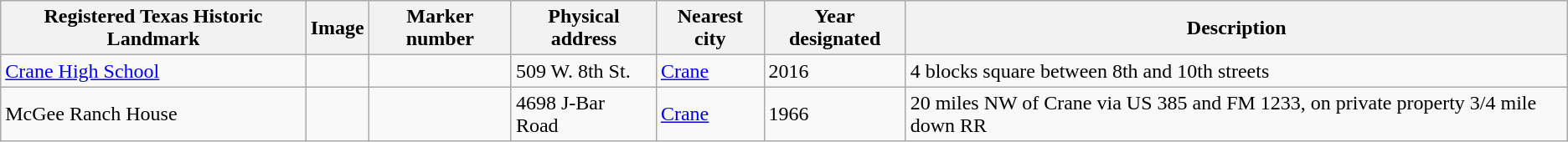<table class="wikitable sortable">
<tr>
<th>Registered Texas Historic Landmark</th>
<th>Image</th>
<th>Marker number</th>
<th>Physical address</th>
<th>Nearest city</th>
<th>Year designated</th>
<th>Description</th>
</tr>
<tr>
<td><a href='#'>Crane High School</a></td>
<td></td>
<td></td>
<td>509 W. 8th St.<br></td>
<td><a href='#'>Crane</a></td>
<td>2016</td>
<td>4 blocks square between 8th and 10th streets</td>
</tr>
<tr>
<td>McGee Ranch House</td>
<td></td>
<td></td>
<td>4698 J-Bar Road<br></td>
<td><a href='#'>Crane</a></td>
<td>1966</td>
<td>20 miles NW of Crane via US 385 and FM 1233, on private property 3/4 mile down RR</td>
</tr>
</table>
